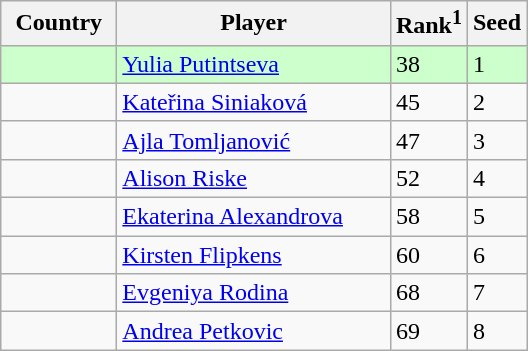<table class="sortable wikitable">
<tr>
<th width="70">Country</th>
<th width="175">Player</th>
<th>Rank<sup>1</sup></th>
<th>Seed</th>
</tr>
<tr bgcolor=#cfc>
<td></td>
<td><a href='#'>Yulia Putintseva</a></td>
<td>38</td>
<td>1</td>
</tr>
<tr>
<td></td>
<td><a href='#'>Kateřina Siniaková</a></td>
<td>45</td>
<td>2</td>
</tr>
<tr>
<td></td>
<td><a href='#'>Ajla Tomljanović</a></td>
<td>47</td>
<td>3</td>
</tr>
<tr>
<td></td>
<td><a href='#'>Alison Riske</a></td>
<td>52</td>
<td>4</td>
</tr>
<tr>
<td></td>
<td><a href='#'>Ekaterina Alexandrova</a></td>
<td>58</td>
<td>5</td>
</tr>
<tr>
<td></td>
<td><a href='#'>Kirsten Flipkens</a></td>
<td>60</td>
<td>6</td>
</tr>
<tr>
<td></td>
<td><a href='#'>Evgeniya Rodina</a></td>
<td>68</td>
<td>7</td>
</tr>
<tr>
<td></td>
<td><a href='#'>Andrea Petkovic</a></td>
<td>69</td>
<td>8</td>
</tr>
</table>
